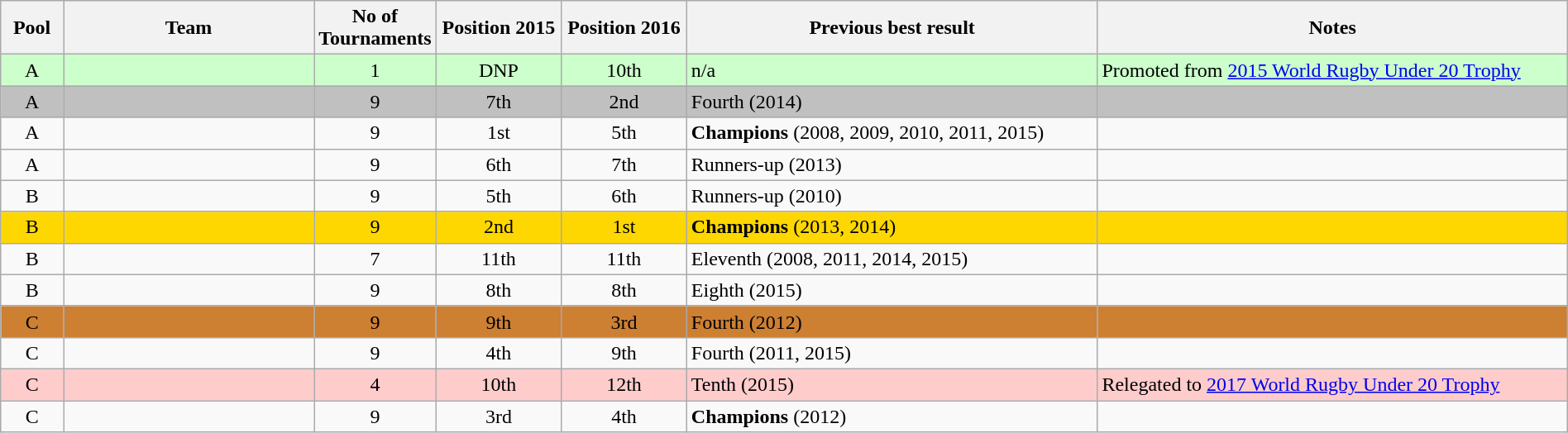<table class="wikitable sortable" style="width:100%;">
<tr>
<th width="4%">Pool</th>
<th width="16%">Team</th>
<th width="5%">No of Tournaments</th>
<th width="8%">Position 2015</th>
<th width="8%">Position 2016</th>
<th>Previous best result</th>
<th width="30%">Notes</th>
</tr>
<tr bgcolor="#ccffcc">
<td align=center>A</td>
<td></td>
<td align=center>1</td>
<td align=center>DNP</td>
<td align=center>10th</td>
<td>n/a</td>
<td>Promoted from <a href='#'>2015 World Rugby Under 20 Trophy</a></td>
</tr>
<tr bgcolor="#C0C0C0">
<td align=center>A</td>
<td></td>
<td align=center>9</td>
<td align=center>7th</td>
<td align=center>2nd</td>
<td>Fourth (2014)</td>
<td></td>
</tr>
<tr>
<td align=center>A</td>
<td></td>
<td align=center>9</td>
<td align=center>1st</td>
<td align=center>5th</td>
<td><strong>Champions</strong> (2008, 2009, 2010, 2011, 2015)</td>
<td></td>
</tr>
<tr>
<td align=center>A</td>
<td></td>
<td align=center>9</td>
<td align=center>6th</td>
<td align=center>7th</td>
<td>Runners-up (2013)</td>
<td></td>
</tr>
<tr>
<td align=center>B</td>
<td></td>
<td align=center>9</td>
<td align=center>5th</td>
<td align=center>6th</td>
<td>Runners-up (2010)</td>
<td></td>
</tr>
<tr bgcolor="gold">
<td align=center>B</td>
<td></td>
<td align=center>9</td>
<td align=center>2nd</td>
<td align=center>1st</td>
<td><strong>Champions</strong> (2013, 2014)</td>
<td></td>
</tr>
<tr>
<td align=center>B</td>
<td></td>
<td align=center>7</td>
<td align=center>11th</td>
<td align=center>11th</td>
<td>Eleventh (2008, 2011, 2014, 2015)</td>
<td></td>
</tr>
<tr>
<td align=center>B</td>
<td></td>
<td align=center>9</td>
<td align=center>8th</td>
<td align=center>8th</td>
<td>Eighth (2015)</td>
<td></td>
</tr>
<tr bgcolor="#CD7F32">
<td align=center>C</td>
<td></td>
<td align=center>9</td>
<td align=center>9th</td>
<td align=center>3rd</td>
<td>Fourth (2012)</td>
<td></td>
</tr>
<tr>
<td align=center>C</td>
<td></td>
<td align=center>9</td>
<td align=center>4th</td>
<td align=center>9th</td>
<td>Fourth (2011, 2015)</td>
<td></td>
</tr>
<tr bgcolor="#ffcccc">
<td align=center>C</td>
<td></td>
<td align=center>4</td>
<td align=center>10th</td>
<td align=center>12th</td>
<td>Tenth (2015)</td>
<td>Relegated to <a href='#'>2017 World Rugby Under 20 Trophy</a></td>
</tr>
<tr>
<td align=center>C</td>
<td></td>
<td align=center>9</td>
<td align=center>3rd</td>
<td align=center>4th</td>
<td><strong>Champions</strong> (2012)</td>
<td></td>
</tr>
</table>
